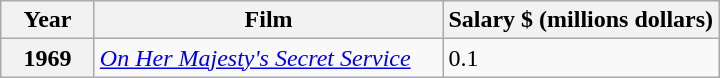<table class="wikitable plainrowheaders" style="margin-right: 0;">
<tr>
<th scope="col" style="vertical-align:top; width:55px;">Year</th>
<th scope="col" style="vertical-align:top; width:225px;">Film</th>
<th scope="col" style="vertical-align:top;">Salary $ (millions dollars)</th>
</tr>
<tr>
<th scope="row">1969</th>
<td><em><a href='#'>On Her Majesty's Secret Service</a></em></td>
<td>0.1</td>
</tr>
</table>
